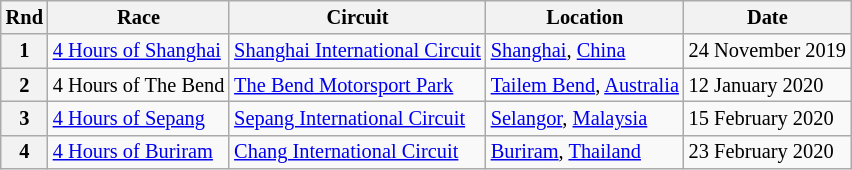<table class="wikitable" style="font-size: 85%;">
<tr>
<th>Rnd</th>
<th>Race</th>
<th>Circuit</th>
<th>Location</th>
<th>Date</th>
</tr>
<tr>
<th>1</th>
<td><a href='#'>4 Hours of Shanghai</a></td>
<td> <a href='#'>Shanghai International Circuit</a></td>
<td><a href='#'>Shanghai</a>, <a href='#'>China</a></td>
<td>24 November 2019</td>
</tr>
<tr>
<th>2</th>
<td>4 Hours of The Bend</td>
<td> <a href='#'>The Bend Motorsport Park</a></td>
<td><a href='#'>Tailem Bend</a>, <a href='#'>Australia</a></td>
<td>12 January 2020</td>
</tr>
<tr>
<th>3</th>
<td><a href='#'>4 Hours of Sepang</a></td>
<td> <a href='#'>Sepang International Circuit</a></td>
<td><a href='#'>Selangor</a>, <a href='#'>Malaysia</a></td>
<td>15 February 2020</td>
</tr>
<tr>
<th>4</th>
<td><a href='#'>4 Hours of Buriram</a></td>
<td> <a href='#'>Chang International Circuit</a></td>
<td><a href='#'>Buriram</a>, <a href='#'>Thailand</a></td>
<td>23 February 2020</td>
</tr>
</table>
